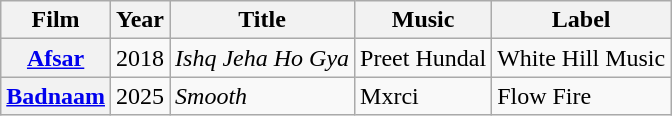<table class="wikitable plainrowheaders">
<tr>
<th scope="col">Film</th>
<th scope="col">Year</th>
<th scope="col">Title</th>
<th scope="col">Music</th>
<th scope="col">Label</th>
</tr>
<tr>
<th scope="row"><a href='#'>Afsar</a></th>
<td>2018</td>
<td><em>Ishq Jeha Ho Gya</em></td>
<td>Preet Hundal</td>
<td>White Hill Music</td>
</tr>
<tr>
<th scope="row"><a href='#'>Badnaam</a></th>
<td>2025</td>
<td><em>Smooth</em></td>
<td>Mxrci</td>
<td>Flow Fire</td>
</tr>
</table>
